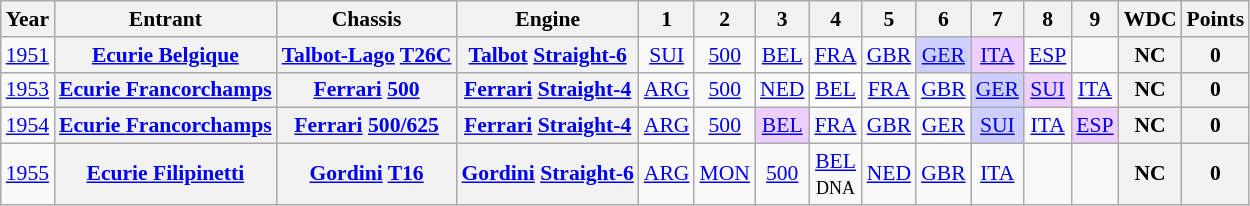<table class="wikitable" style="text-align:center; font-size:90%">
<tr>
<th>Year</th>
<th>Entrant</th>
<th>Chassis</th>
<th>Engine</th>
<th>1</th>
<th>2</th>
<th>3</th>
<th>4</th>
<th>5</th>
<th>6</th>
<th>7</th>
<th>8</th>
<th>9</th>
<th>WDC</th>
<th>Points</th>
</tr>
<tr>
<td><a href='#'>1951</a></td>
<th><a href='#'>Ecurie Belgique</a></th>
<th><a href='#'>Talbot-Lago</a> <a href='#'>T26C</a></th>
<th><a href='#'>Talbot</a> <a href='#'>Straight-6</a></th>
<td><a href='#'>SUI</a></td>
<td><a href='#'>500</a></td>
<td><a href='#'>BEL</a></td>
<td><a href='#'>FRA</a></td>
<td><a href='#'>GBR</a></td>
<td style="background:#CFCFFF;"><a href='#'>GER</a><br></td>
<td style="background:#EFCFFF;"><a href='#'>ITA</a><br></td>
<td><a href='#'>ESP</a></td>
<td></td>
<th>NC</th>
<th>0</th>
</tr>
<tr>
<td><a href='#'>1953</a></td>
<th><a href='#'>Ecurie Francorchamps</a></th>
<th><a href='#'>Ferrari</a> <a href='#'>500</a></th>
<th><a href='#'>Ferrari</a> <a href='#'>Straight-4</a></th>
<td><a href='#'>ARG</a></td>
<td><a href='#'>500</a></td>
<td><a href='#'>NED</a></td>
<td style="background:#FFFFFF;"><a href='#'>BEL</a><br></td>
<td><a href='#'>FRA</a></td>
<td><a href='#'>GBR</a></td>
<td style="background:#CFCFFF;"><a href='#'>GER</a><br></td>
<td style="background:#EFCFFF;"><a href='#'>SUI</a><br></td>
<td><a href='#'>ITA</a></td>
<th>NC</th>
<th>0</th>
</tr>
<tr>
<td><a href='#'>1954</a></td>
<th><a href='#'>Ecurie Francorchamps</a></th>
<th><a href='#'>Ferrari</a> <a href='#'>500/625</a></th>
<th><a href='#'>Ferrari</a> <a href='#'>Straight-4</a></th>
<td><a href='#'>ARG</a></td>
<td><a href='#'>500</a></td>
<td style="background:#EFCFFF;"><a href='#'>BEL</a><br></td>
<td><a href='#'>FRA</a></td>
<td><a href='#'>GBR</a></td>
<td><a href='#'>GER</a></td>
<td style="background:#CFCFFF;"><a href='#'>SUI</a><br></td>
<td><a href='#'>ITA</a></td>
<td style="background:#EFCFFF;"><a href='#'>ESP</a><br></td>
<th>NC</th>
<th>0</th>
</tr>
<tr>
<td><a href='#'>1955</a></td>
<th><a href='#'>Ecurie Filipinetti</a></th>
<th><a href='#'>Gordini</a> <a href='#'>T16</a></th>
<th><a href='#'>Gordini</a> <a href='#'>Straight-6</a></th>
<td><a href='#'>ARG</a></td>
<td><a href='#'>MON</a></td>
<td><a href='#'>500</a></td>
<td><a href='#'>BEL</a><br><small>DNA</small></td>
<td><a href='#'>NED</a></td>
<td><a href='#'>GBR</a></td>
<td><a href='#'>ITA</a></td>
<td></td>
<td></td>
<th>NC</th>
<th>0</th>
</tr>
</table>
